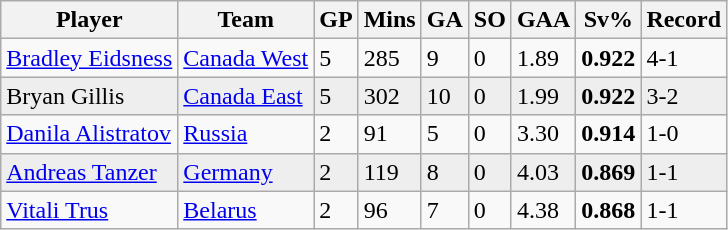<table class="wikitable">
<tr>
<th>Player</th>
<th>Team</th>
<th>GP</th>
<th>Mins</th>
<th>GA</th>
<th>SO</th>
<th>GAA</th>
<th>Sv%</th>
<th>Record</th>
</tr>
<tr>
<td> <a href='#'>Bradley Eidsness</a></td>
<td><a href='#'>Canada West</a></td>
<td>5</td>
<td>285</td>
<td>9</td>
<td>0</td>
<td>1.89</td>
<td><strong>0.922</strong></td>
<td>4-1</td>
</tr>
<tr style="background:#eee">
<td> Bryan Gillis</td>
<td><a href='#'>Canada East</a></td>
<td>5</td>
<td>302</td>
<td>10</td>
<td>0</td>
<td>1.99</td>
<td><strong>0.922</strong></td>
<td>3-2</td>
</tr>
<tr>
<td> <a href='#'>Danila Alistratov</a></td>
<td><a href='#'>Russia</a></td>
<td>2</td>
<td>91</td>
<td>5</td>
<td>0</td>
<td>3.30</td>
<td><strong>0.914</strong></td>
<td>1-0</td>
</tr>
<tr style="background:#eee">
<td> <a href='#'>Andreas Tanzer</a></td>
<td><a href='#'>Germany</a></td>
<td>2</td>
<td>119</td>
<td>8</td>
<td>0</td>
<td>4.03</td>
<td><strong>0.869</strong></td>
<td>1-1</td>
</tr>
<tr>
<td> <a href='#'>Vitali Trus</a></td>
<td><a href='#'>Belarus</a></td>
<td>2</td>
<td>96</td>
<td>7</td>
<td>0</td>
<td>4.38</td>
<td><strong>0.868</strong></td>
<td>1-1</td>
</tr>
</table>
